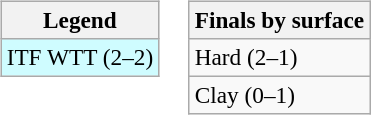<table>
<tr valign=top>
<td><br><table class="wikitable" style=font-size:97%>
<tr>
<th>Legend</th>
</tr>
<tr style="background:#cffcff;">
<td>ITF WTT (2–2)</td>
</tr>
</table>
</td>
<td><br><table class="wikitable" style=font-size:97%>
<tr>
<th>Finals by surface</th>
</tr>
<tr>
<td>Hard (2–1)</td>
</tr>
<tr>
<td>Clay (0–1)</td>
</tr>
</table>
</td>
</tr>
</table>
